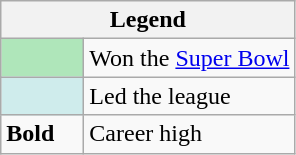<table class="wikitable">
<tr>
<th colspan="2">Legend</th>
</tr>
<tr>
<td style="background:#afe6ba; width:3em;"></td>
<td>Won the <a href='#'>Super Bowl</a></td>
</tr>
<tr>
<td style="background:#cfecec; width:3em;"></td>
<td>Led the league</td>
</tr>
<tr>
<td><strong>Bold</strong></td>
<td>Career high</td>
</tr>
</table>
